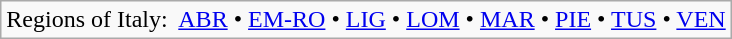<table class="wikitable"  style="margin:auto;">
<tr>
<td>Regions of Italy:  <a href='#'>ABR</a> • <a href='#'>EM-RO</a> • <a href='#'>LIG</a> • <a href='#'>LOM</a> • <a href='#'>MAR</a> • <a href='#'>PIE</a> • <a href='#'>TUS</a> • <a href='#'>VEN</a></td>
</tr>
</table>
